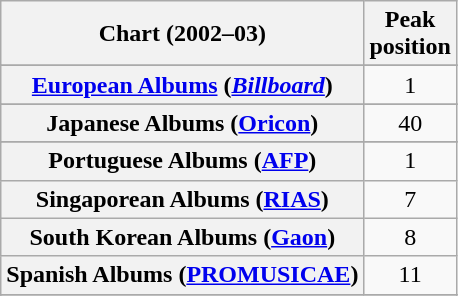<table class="wikitable sortable plainrowheaders">
<tr>
<th>Chart (2002–03)</th>
<th>Peak<br>position</th>
</tr>
<tr>
</tr>
<tr>
</tr>
<tr>
</tr>
<tr>
</tr>
<tr>
</tr>
<tr>
</tr>
<tr>
<th scope="row"><a href='#'>European Albums</a> (<em><a href='#'>Billboard</a></em>)</th>
<td style="text-align:center;">1</td>
</tr>
<tr>
</tr>
<tr>
</tr>
<tr>
</tr>
<tr>
</tr>
<tr>
</tr>
<tr>
</tr>
<tr>
<th scope="row">Japanese Albums (<a href='#'>Oricon</a>)</th>
<td style="text-align:center;">40</td>
</tr>
<tr>
</tr>
<tr>
</tr>
<tr>
</tr>
<tr>
<th scope="row">Portuguese Albums (<a href='#'>AFP</a>)</th>
<td style="text-align:center;">1</td>
</tr>
<tr>
<th scope="row">Singaporean Albums (<a href='#'>RIAS</a>)</th>
<td align="center">7</td>
</tr>
<tr>
<th scope="row">South Korean Albums (<a href='#'>Gaon</a>)</th>
<td style="text-align:center;">8</td>
</tr>
<tr>
<th scope="row">Spanish Albums (<a href='#'>PROMUSICAE</a>)</th>
<td align="center">11</td>
</tr>
<tr>
</tr>
<tr>
</tr>
<tr>
</tr>
<tr>
</tr>
</table>
